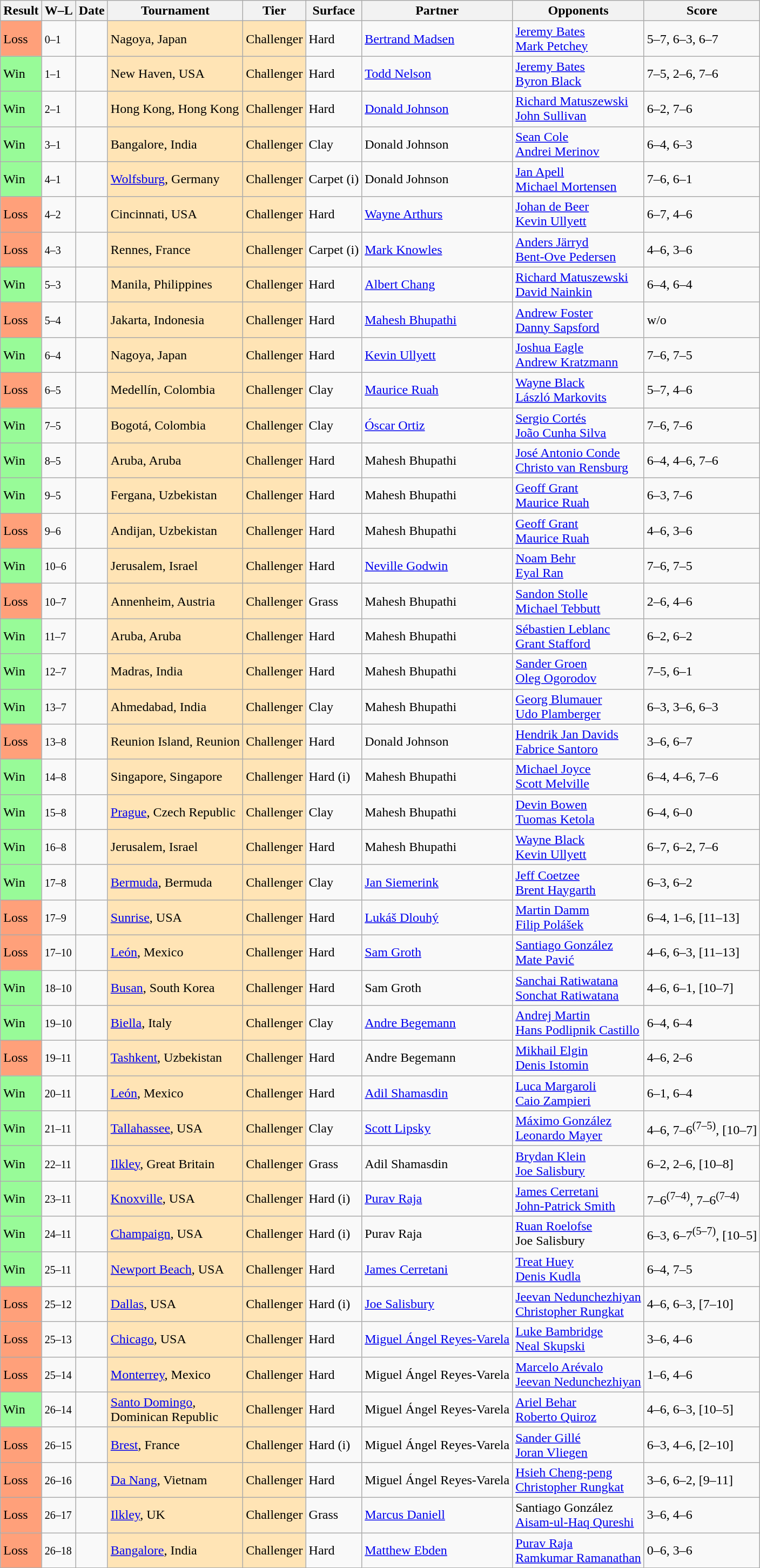<table class="sortable wikitable">
<tr>
<th>Result</th>
<th class="unsortable">W–L</th>
<th>Date</th>
<th>Tournament</th>
<th>Tier</th>
<th>Surface</th>
<th>Partner</th>
<th>Opponents</th>
<th class="unsortable">Score</th>
</tr>
<tr>
<td bgcolor=#FFA07A>Loss</td>
<td><small>0–1</small></td>
<td></td>
<td style="background:moccasin;">Nagoya, Japan</td>
<td style="background:moccasin;">Challenger</td>
<td>Hard</td>
<td> <a href='#'>Bertrand Madsen</a></td>
<td> <a href='#'>Jeremy Bates</a><br> <a href='#'>Mark Petchey</a></td>
<td>5–7, 6–3, 6–7</td>
</tr>
<tr>
<td bgcolor=98FB98>Win</td>
<td><small>1–1</small></td>
<td></td>
<td style="background:moccasin;">New Haven, USA</td>
<td style="background:moccasin;">Challenger</td>
<td>Hard</td>
<td> <a href='#'>Todd Nelson</a></td>
<td> <a href='#'>Jeremy Bates</a><br> <a href='#'>Byron Black</a></td>
<td>7–5, 2–6, 7–6</td>
</tr>
<tr>
<td bgcolor=98FB98>Win</td>
<td><small>2–1</small></td>
<td></td>
<td style="background:moccasin;">Hong Kong, Hong Kong</td>
<td style="background:moccasin;">Challenger</td>
<td>Hard</td>
<td> <a href='#'>Donald Johnson</a></td>
<td> <a href='#'>Richard Matuszewski</a><br> <a href='#'>John Sullivan</a></td>
<td>6–2, 7–6</td>
</tr>
<tr>
<td bgcolor=98FB98>Win</td>
<td><small>3–1</small></td>
<td></td>
<td style="background:moccasin;">Bangalore, India</td>
<td style="background:moccasin;">Challenger</td>
<td>Clay</td>
<td> Donald Johnson</td>
<td> <a href='#'>Sean Cole</a><br> <a href='#'>Andrei Merinov</a></td>
<td>6–4, 6–3</td>
</tr>
<tr>
<td bgcolor=98FB98>Win</td>
<td><small>4–1</small></td>
<td></td>
<td style="background:moccasin;"><a href='#'>Wolfsburg</a>, Germany</td>
<td style="background:moccasin;">Challenger</td>
<td>Carpet (i)</td>
<td> Donald Johnson</td>
<td> <a href='#'>Jan Apell</a><br> <a href='#'>Michael Mortensen</a></td>
<td>7–6, 6–1</td>
</tr>
<tr>
<td bgcolor=#FFA07A>Loss</td>
<td><small>4–2</small></td>
<td></td>
<td style="background:moccasin;">Cincinnati, USA</td>
<td style="background:moccasin;">Challenger</td>
<td>Hard</td>
<td> <a href='#'>Wayne Arthurs</a></td>
<td> <a href='#'>Johan de Beer</a><br> <a href='#'>Kevin Ullyett</a></td>
<td>6–7, 4–6</td>
</tr>
<tr>
<td bgcolor=#FFA07A>Loss</td>
<td><small>4–3</small></td>
<td></td>
<td style="background:moccasin;">Rennes, France</td>
<td style="background:moccasin;">Challenger</td>
<td>Carpet (i)</td>
<td> <a href='#'>Mark Knowles</a></td>
<td> <a href='#'>Anders Järryd</a><br> <a href='#'>Bent-Ove Pedersen</a></td>
<td>4–6, 3–6</td>
</tr>
<tr>
<td bgcolor=98FB98>Win</td>
<td><small>5–3</small></td>
<td></td>
<td style="background:moccasin;">Manila, Philippines</td>
<td style="background:moccasin;">Challenger</td>
<td>Hard</td>
<td> <a href='#'>Albert Chang</a></td>
<td> <a href='#'>Richard Matuszewski</a><br> <a href='#'>David Nainkin</a></td>
<td>6–4, 6–4</td>
</tr>
<tr>
<td bgcolor=#FFA07A>Loss</td>
<td><small>5–4</small></td>
<td></td>
<td style="background:moccasin;">Jakarta, Indonesia</td>
<td style="background:moccasin;">Challenger</td>
<td>Hard</td>
<td> <a href='#'>Mahesh Bhupathi</a></td>
<td> <a href='#'>Andrew Foster</a><br> <a href='#'>Danny Sapsford</a></td>
<td>w/o</td>
</tr>
<tr>
<td bgcolor=98FB98>Win</td>
<td><small>6–4</small></td>
<td></td>
<td style="background:moccasin;">Nagoya, Japan</td>
<td style="background:moccasin;">Challenger</td>
<td>Hard</td>
<td> <a href='#'>Kevin Ullyett</a></td>
<td> <a href='#'>Joshua Eagle</a><br> <a href='#'>Andrew Kratzmann</a></td>
<td>7–6, 7–5</td>
</tr>
<tr>
<td bgcolor=#FFA07A>Loss</td>
<td><small>6–5</small></td>
<td></td>
<td style="background:moccasin;">Medellín, Colombia</td>
<td style="background:moccasin;">Challenger</td>
<td>Clay</td>
<td> <a href='#'>Maurice Ruah</a></td>
<td> <a href='#'>Wayne Black</a><br> <a href='#'>László Markovits</a></td>
<td>5–7, 4–6</td>
</tr>
<tr>
<td bgcolor=98FB98>Win</td>
<td><small>7–5</small></td>
<td></td>
<td style="background:moccasin;">Bogotá, Colombia</td>
<td style="background:moccasin;">Challenger</td>
<td>Clay</td>
<td> <a href='#'>Óscar Ortiz</a></td>
<td> <a href='#'>Sergio Cortés</a><br> <a href='#'>João Cunha Silva</a></td>
<td>7–6, 7–6</td>
</tr>
<tr>
<td bgcolor=98FB98>Win</td>
<td><small>8–5</small></td>
<td></td>
<td style="background:moccasin;">Aruba, Aruba</td>
<td style="background:moccasin;">Challenger</td>
<td>Hard</td>
<td> Mahesh Bhupathi</td>
<td> <a href='#'>José Antonio Conde</a><br> <a href='#'>Christo van Rensburg</a></td>
<td>6–4, 4–6, 7–6</td>
</tr>
<tr>
<td bgcolor=98FB98>Win</td>
<td><small>9–5</small></td>
<td></td>
<td style="background:moccasin;">Fergana, Uzbekistan</td>
<td style="background:moccasin;">Challenger</td>
<td>Hard</td>
<td> Mahesh Bhupathi</td>
<td> <a href='#'>Geoff Grant</a><br> <a href='#'>Maurice Ruah</a></td>
<td>6–3, 7–6</td>
</tr>
<tr>
<td bgcolor=#FFA07A>Loss</td>
<td><small>9–6</small></td>
<td></td>
<td style="background:moccasin;">Andijan, Uzbekistan</td>
<td style="background:moccasin;">Challenger</td>
<td>Hard</td>
<td> Mahesh Bhupathi</td>
<td> <a href='#'>Geoff Grant</a><br> <a href='#'>Maurice Ruah</a></td>
<td>4–6, 3–6</td>
</tr>
<tr>
<td bgcolor=98FB98>Win</td>
<td><small>10–6</small></td>
<td></td>
<td style="background:moccasin;">Jerusalem, Israel</td>
<td style="background:moccasin;">Challenger</td>
<td>Hard</td>
<td> <a href='#'>Neville Godwin</a></td>
<td> <a href='#'>Noam Behr</a><br> <a href='#'>Eyal Ran</a></td>
<td>7–6, 7–5</td>
</tr>
<tr>
<td bgcolor=#FFA07A>Loss</td>
<td><small>10–7</small></td>
<td></td>
<td style="background:moccasin;">Annenheim, Austria</td>
<td style="background:moccasin;">Challenger</td>
<td>Grass</td>
<td> Mahesh Bhupathi</td>
<td> <a href='#'>Sandon Stolle</a><br> <a href='#'>Michael Tebbutt</a></td>
<td>2–6, 4–6</td>
</tr>
<tr>
<td bgcolor=98FB98>Win</td>
<td><small>11–7</small></td>
<td></td>
<td style="background:moccasin;">Aruba, Aruba</td>
<td style="background:moccasin;">Challenger</td>
<td>Hard</td>
<td> Mahesh Bhupathi</td>
<td> <a href='#'>Sébastien Leblanc</a><br> <a href='#'>Grant Stafford</a></td>
<td>6–2, 6–2</td>
</tr>
<tr>
<td bgcolor=98FB98>Win</td>
<td><small>12–7</small></td>
<td></td>
<td style="background:moccasin;">Madras, India</td>
<td style="background:moccasin;">Challenger</td>
<td>Hard</td>
<td> Mahesh Bhupathi</td>
<td> <a href='#'>Sander Groen</a><br> <a href='#'>Oleg Ogorodov</a></td>
<td>7–5, 6–1</td>
</tr>
<tr>
<td bgcolor=98FB98>Win</td>
<td><small>13–7</small></td>
<td></td>
<td style="background:moccasin;">Ahmedabad, India</td>
<td style="background:moccasin;">Challenger</td>
<td>Clay</td>
<td> Mahesh Bhupathi</td>
<td> <a href='#'>Georg Blumauer</a><br> <a href='#'>Udo Plamberger</a></td>
<td>6–3, 3–6, 6–3</td>
</tr>
<tr>
<td bgcolor=#FFA07A>Loss</td>
<td><small>13–8</small></td>
<td></td>
<td style="background:moccasin;">Reunion Island, Reunion</td>
<td style="background:moccasin;">Challenger</td>
<td>Hard</td>
<td> Donald Johnson</td>
<td> <a href='#'>Hendrik Jan Davids</a><br> <a href='#'>Fabrice Santoro</a></td>
<td>3–6, 6–7</td>
</tr>
<tr>
<td bgcolor=98FB98>Win</td>
<td><small>14–8</small></td>
<td></td>
<td style="background:moccasin;">Singapore, Singapore</td>
<td style="background:moccasin;">Challenger</td>
<td>Hard (i)</td>
<td> Mahesh Bhupathi</td>
<td> <a href='#'>Michael Joyce</a><br> <a href='#'>Scott Melville</a></td>
<td>6–4, 4–6, 7–6</td>
</tr>
<tr>
<td bgcolor=98FB98>Win</td>
<td><small>15–8</small></td>
<td></td>
<td style="background:moccasin;"><a href='#'>Prague</a>, Czech Republic</td>
<td style="background:moccasin;">Challenger</td>
<td>Clay</td>
<td> Mahesh Bhupathi</td>
<td> <a href='#'>Devin Bowen</a><br> <a href='#'>Tuomas Ketola</a></td>
<td>6–4, 6–0</td>
</tr>
<tr>
<td bgcolor=98FB98>Win</td>
<td><small>16–8</small></td>
<td></td>
<td style="background:moccasin;">Jerusalem, Israel</td>
<td style="background:moccasin;">Challenger</td>
<td>Hard</td>
<td> Mahesh Bhupathi</td>
<td> <a href='#'>Wayne Black</a><br> <a href='#'>Kevin Ullyett</a></td>
<td>6–7, 6–2, 7–6</td>
</tr>
<tr>
<td bgcolor=98FB98>Win</td>
<td><small>17–8</small></td>
<td></td>
<td style="background:moccasin;"><a href='#'>Bermuda</a>, Bermuda</td>
<td style="background:moccasin;">Challenger</td>
<td>Clay</td>
<td> <a href='#'>Jan Siemerink</a></td>
<td> <a href='#'>Jeff Coetzee</a><br> <a href='#'>Brent Haygarth</a></td>
<td>6–3, 6–2</td>
</tr>
<tr>
<td bgcolor=#FFA07A>Loss</td>
<td><small>17–9</small></td>
<td><a href='#'></a></td>
<td style="background:moccasin;"><a href='#'>Sunrise</a>, USA</td>
<td style="background:moccasin;">Challenger</td>
<td>Hard</td>
<td> <a href='#'>Lukáš Dlouhý</a></td>
<td> <a href='#'>Martin Damm</a><br> <a href='#'>Filip Polášek</a></td>
<td>6–4, 1–6, [11–13]</td>
</tr>
<tr>
<td bgcolor=#FFA07A>Loss</td>
<td><small>17–10</small></td>
<td><a href='#'></a></td>
<td style="background:moccasin;"><a href='#'>León</a>, Mexico</td>
<td style="background:moccasin;">Challenger</td>
<td>Hard</td>
<td> <a href='#'>Sam Groth</a></td>
<td> <a href='#'>Santiago González</a><br> <a href='#'>Mate Pavić</a></td>
<td>4–6, 6–3, [11–13]</td>
</tr>
<tr>
<td bgcolor=98FB98>Win</td>
<td><small>18–10</small></td>
<td><a href='#'></a></td>
<td style="background:moccasin;"><a href='#'>Busan</a>, South Korea</td>
<td style="background:moccasin;">Challenger</td>
<td>Hard</td>
<td> Sam Groth</td>
<td> <a href='#'>Sanchai Ratiwatana</a><br> <a href='#'>Sonchat Ratiwatana</a></td>
<td>4–6, 6–1, [10–7]</td>
</tr>
<tr>
<td bgcolor=98FB98>Win</td>
<td><small>19–10</small></td>
<td><a href='#'></a></td>
<td style="background:moccasin;"><a href='#'>Biella</a>, Italy</td>
<td style="background:moccasin;">Challenger</td>
<td>Clay</td>
<td> <a href='#'>Andre Begemann</a></td>
<td> <a href='#'>Andrej Martin</a><br> <a href='#'>Hans Podlipnik Castillo</a></td>
<td>6–4, 6–4</td>
</tr>
<tr>
<td bgcolor=#FFA07A>Loss</td>
<td><small>19–11</small></td>
<td><a href='#'></a></td>
<td style="background:moccasin;"><a href='#'>Tashkent</a>, Uzbekistan</td>
<td style="background:moccasin;">Challenger</td>
<td>Hard</td>
<td> Andre Begemann</td>
<td> <a href='#'>Mikhail Elgin</a><br> <a href='#'>Denis Istomin</a></td>
<td>4–6, 2–6</td>
</tr>
<tr>
<td bgcolor=98FB98>Win</td>
<td><small>20–11</small></td>
<td><a href='#'></a></td>
<td style="background:moccasin;"><a href='#'>León</a>, Mexico</td>
<td style="background:moccasin;">Challenger</td>
<td>Hard</td>
<td> <a href='#'>Adil Shamasdin</a></td>
<td> <a href='#'>Luca Margaroli</a><br> <a href='#'>Caio Zampieri</a></td>
<td>6–1, 6–4</td>
</tr>
<tr>
<td bgcolor=98FB98>Win</td>
<td><small>21–11</small></td>
<td><a href='#'></a></td>
<td style="background:moccasin;"><a href='#'>Tallahassee</a>, USA</td>
<td style="background:moccasin;">Challenger</td>
<td>Clay</td>
<td> <a href='#'>Scott Lipsky</a></td>
<td> <a href='#'>Máximo González</a><br> <a href='#'>Leonardo Mayer</a></td>
<td>4–6, 7–6<sup>(7–5)</sup>, [10–7]</td>
</tr>
<tr>
<td bgcolor=98FB98>Win</td>
<td><small>22–11</small></td>
<td><a href='#'></a></td>
<td style="background:moccasin;"><a href='#'>Ilkley</a>, Great Britain</td>
<td style="background:moccasin;">Challenger</td>
<td>Grass</td>
<td> Adil Shamasdin</td>
<td> <a href='#'>Brydan Klein</a><br> <a href='#'>Joe Salisbury</a></td>
<td>6–2, 2–6, [10–8]</td>
</tr>
<tr>
<td bgcolor=98FB98>Win</td>
<td><small>23–11</small></td>
<td><a href='#'></a></td>
<td style="background:moccasin;"><a href='#'>Knoxville</a>, USA</td>
<td style="background:moccasin;">Challenger</td>
<td>Hard (i)</td>
<td> <a href='#'>Purav Raja</a></td>
<td> <a href='#'>James Cerretani</a><br> <a href='#'>John-Patrick Smith</a></td>
<td>7–6<sup>(7–4)</sup>, 7–6<sup>(7–4)</sup></td>
</tr>
<tr>
<td bgcolor=98FB98>Win</td>
<td><small>24–11</small></td>
<td><a href='#'></a></td>
<td style="background:moccasin;"><a href='#'>Champaign</a>, USA</td>
<td style="background:moccasin;">Challenger</td>
<td>Hard (i)</td>
<td> Purav Raja</td>
<td> <a href='#'>Ruan Roelofse</a><br> Joe Salisbury</td>
<td>6–3, 6–7<sup>(5–7)</sup>, [10–5]</td>
</tr>
<tr>
<td bgcolor=98FB98>Win</td>
<td><small>25–11</small></td>
<td><a href='#'></a></td>
<td style="background:moccasin;"><a href='#'>Newport Beach</a>, USA</td>
<td style="background:moccasin;">Challenger</td>
<td>Hard</td>
<td> <a href='#'>James Cerretani</a></td>
<td> <a href='#'>Treat Huey</a><br> <a href='#'>Denis Kudla</a></td>
<td>6–4, 7–5</td>
</tr>
<tr>
<td bgcolor=#FFA07A>Loss</td>
<td><small>25–12</small></td>
<td><a href='#'></a></td>
<td style="background:moccasin;"><a href='#'>Dallas</a>, USA</td>
<td style="background:moccasin;">Challenger</td>
<td>Hard (i)</td>
<td> <a href='#'>Joe Salisbury</a></td>
<td> <a href='#'>Jeevan Nedunchezhiyan</a><br> <a href='#'>Christopher Rungkat</a></td>
<td>4–6, 6–3, [7–10]</td>
</tr>
<tr>
<td bgcolor=#FFA07A>Loss</td>
<td><small>25–13</small></td>
<td><a href='#'></a></td>
<td style="background:moccasin;"><a href='#'>Chicago</a>, USA</td>
<td style="background:moccasin;">Challenger</td>
<td>Hard</td>
<td> <a href='#'>Miguel Ángel Reyes-Varela</a></td>
<td> <a href='#'>Luke Bambridge</a><br> <a href='#'>Neal Skupski</a></td>
<td>3–6, 4–6</td>
</tr>
<tr>
<td bgcolor=#FFA07A>Loss</td>
<td><small>25–14</small></td>
<td><a href='#'></a></td>
<td style="background:moccasin;"><a href='#'>Monterrey</a>, Mexico</td>
<td style="background:moccasin;">Challenger</td>
<td>Hard</td>
<td> Miguel Ángel Reyes-Varela</td>
<td> <a href='#'>Marcelo Arévalo</a><br> <a href='#'>Jeevan Nedunchezhiyan</a></td>
<td>1–6, 4–6</td>
</tr>
<tr>
<td bgcolor=98FB98>Win</td>
<td><small>26–14</small></td>
<td><a href='#'></a></td>
<td style="background:moccasin;"><a href='#'>Santo Domingo</a>, <br>Dominican Republic</td>
<td style="background:moccasin;">Challenger</td>
<td>Hard</td>
<td> Miguel Ángel Reyes-Varela</td>
<td> <a href='#'>Ariel Behar</a><br> <a href='#'>Roberto Quiroz</a></td>
<td>4–6, 6–3, [10–5]</td>
</tr>
<tr>
<td bgcolor=#FFA07A>Loss</td>
<td><small>26–15</small></td>
<td><a href='#'></a></td>
<td style="background:moccasin;"><a href='#'>Brest</a>, France</td>
<td style="background:moccasin;">Challenger</td>
<td>Hard (i)</td>
<td> Miguel Ángel Reyes-Varela</td>
<td> <a href='#'>Sander Gillé</a><br> <a href='#'>Joran Vliegen</a></td>
<td>6–3, 4–6, [2–10]</td>
</tr>
<tr>
<td bgcolor=#FFA07A>Loss</td>
<td><small>26–16</small></td>
<td><a href='#'></a></td>
<td style="background:moccasin;"><a href='#'>Da Nang</a>, Vietnam</td>
<td style="background:moccasin;">Challenger</td>
<td>Hard</td>
<td> Miguel Ángel Reyes-Varela</td>
<td> <a href='#'>Hsieh Cheng-peng</a><br> <a href='#'>Christopher Rungkat</a></td>
<td>3–6, 6–2, [9–11]</td>
</tr>
<tr>
<td bgcolor=#FFA07A>Loss</td>
<td><small>26–17</small></td>
<td><a href='#'></a></td>
<td style="background:moccasin;"><a href='#'>Ilkley</a>, UK</td>
<td style="background:moccasin;">Challenger</td>
<td>Grass</td>
<td> <a href='#'>Marcus Daniell</a></td>
<td> Santiago González <br> <a href='#'>Aisam-ul-Haq Qureshi</a></td>
<td>3–6, 4–6</td>
</tr>
<tr>
<td bgcolor=#FFA07A>Loss</td>
<td><small>26–18</small></td>
<td><a href='#'></a></td>
<td style="background:moccasin;"><a href='#'>Bangalore</a>, India</td>
<td style="background:moccasin;">Challenger</td>
<td>Hard</td>
<td> <a href='#'>Matthew Ebden</a></td>
<td> <a href='#'>Purav Raja</a><br> <a href='#'>Ramkumar Ramanathan</a></td>
<td>0–6, 3–6</td>
</tr>
</table>
